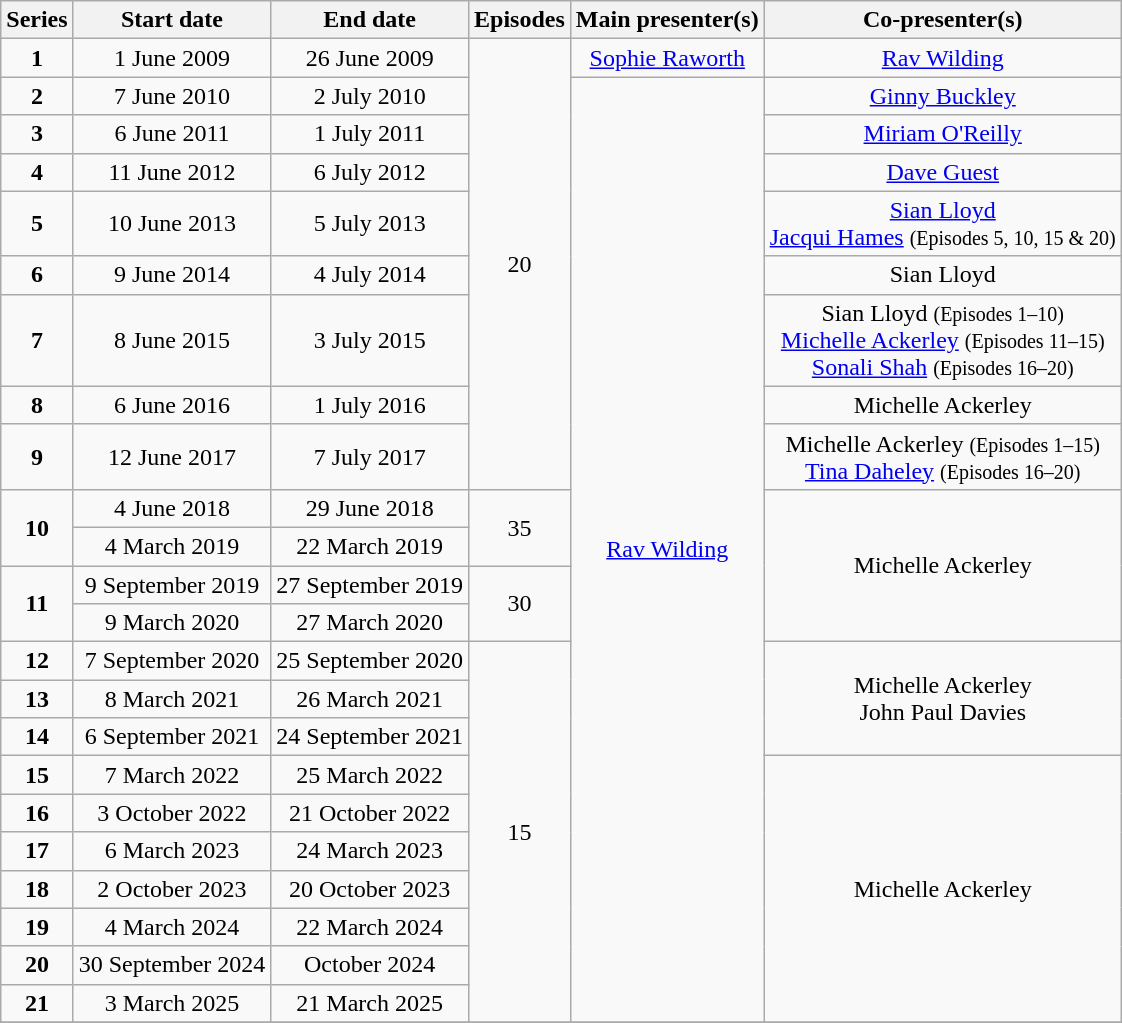<table class="wikitable" style="text-align:center;">
<tr>
<th>Series</th>
<th>Start date</th>
<th>End date</th>
<th>Episodes</th>
<th>Main presenter(s)</th>
<th>Co-presenter(s)</th>
</tr>
<tr>
<td><strong>1</strong></td>
<td>1 June 2009</td>
<td>26 June 2009</td>
<td rowspan="9">20</td>
<td><a href='#'>Sophie Raworth</a></td>
<td><a href='#'>Rav Wilding</a></td>
</tr>
<tr>
<td><strong>2</strong></td>
<td>7 June 2010</td>
<td>2 July 2010</td>
<td rowspan="22"><a href='#'>Rav Wilding</a></td>
<td><a href='#'>Ginny Buckley</a></td>
</tr>
<tr>
<td><strong>3</strong></td>
<td>6 June 2011</td>
<td>1 July 2011</td>
<td><a href='#'>Miriam O'Reilly</a></td>
</tr>
<tr>
<td><strong>4</strong></td>
<td>11 June 2012</td>
<td>6 July 2012</td>
<td><a href='#'>Dave Guest</a></td>
</tr>
<tr>
<td><strong>5</strong></td>
<td>10 June 2013</td>
<td>5 July 2013</td>
<td><a href='#'>Sian Lloyd</a><br><a href='#'>Jacqui Hames</a> <small>(Episodes 5, 10, 15 & 20)</small></td>
</tr>
<tr>
<td><strong>6</strong></td>
<td>9 June 2014</td>
<td>4 July 2014</td>
<td>Sian Lloyd</td>
</tr>
<tr>
<td><strong>7</strong></td>
<td>8 June 2015</td>
<td>3 July 2015</td>
<td>Sian Lloyd <small>(Episodes 1–10)</small><br><a href='#'>Michelle Ackerley</a> <small>(Episodes 11–15)</small><br><a href='#'>Sonali Shah</a> <small>(Episodes 16–20)</small></td>
</tr>
<tr>
<td><strong>8</strong></td>
<td>6 June 2016</td>
<td>1 July 2016</td>
<td>Michelle Ackerley</td>
</tr>
<tr>
<td><strong>9</strong></td>
<td>12 June 2017</td>
<td>7 July 2017</td>
<td>Michelle Ackerley <small>(Episodes 1–15)</small><br><a href='#'>Tina Daheley</a> <small>(Episodes 16–20)</small></td>
</tr>
<tr>
<td rowspan=2><strong>10</strong></td>
<td>4 June 2018</td>
<td>29 June 2018</td>
<td rowspan=2>35</td>
<td rowspan="4">Michelle Ackerley</td>
</tr>
<tr>
<td>4 March 2019</td>
<td>22 March 2019</td>
</tr>
<tr>
<td rowspan=2><strong>11</strong></td>
<td>9 September 2019</td>
<td>27 September 2019</td>
<td rowspan=2>30</td>
</tr>
<tr>
<td>9 March 2020</td>
<td>27 March 2020</td>
</tr>
<tr>
<td><strong>12</strong></td>
<td>7 September 2020</td>
<td>25 September 2020</td>
<td rowspan="10">15</td>
<td rowspan="3">Michelle Ackerley<br>John Paul Davies</td>
</tr>
<tr>
<td><strong>13</strong></td>
<td>8 March 2021</td>
<td>26 March 2021</td>
</tr>
<tr>
<td><strong>14</strong></td>
<td>6 September 2021</td>
<td>24 September 2021</td>
</tr>
<tr>
<td><strong>15</strong></td>
<td>7 March 2022</td>
<td>25 March 2022</td>
<td rowspan="7">Michelle Ackerley</td>
</tr>
<tr>
<td><strong>16</strong></td>
<td>3 October 2022</td>
<td>21 October 2022</td>
</tr>
<tr>
<td><strong>17</strong></td>
<td>6 March 2023</td>
<td>24 March 2023</td>
</tr>
<tr>
<td><strong>18</strong></td>
<td>2 October 2023</td>
<td>20 October 2023</td>
</tr>
<tr>
<td><strong>19</strong></td>
<td>4 March 2024</td>
<td>22 March 2024</td>
</tr>
<tr>
<td><strong>20</strong></td>
<td>30 September 2024</td>
<td>October 2024</td>
</tr>
<tr>
<td><strong>21</strong></td>
<td>3 March 2025</td>
<td>21 March 2025</td>
</tr>
<tr>
</tr>
</table>
